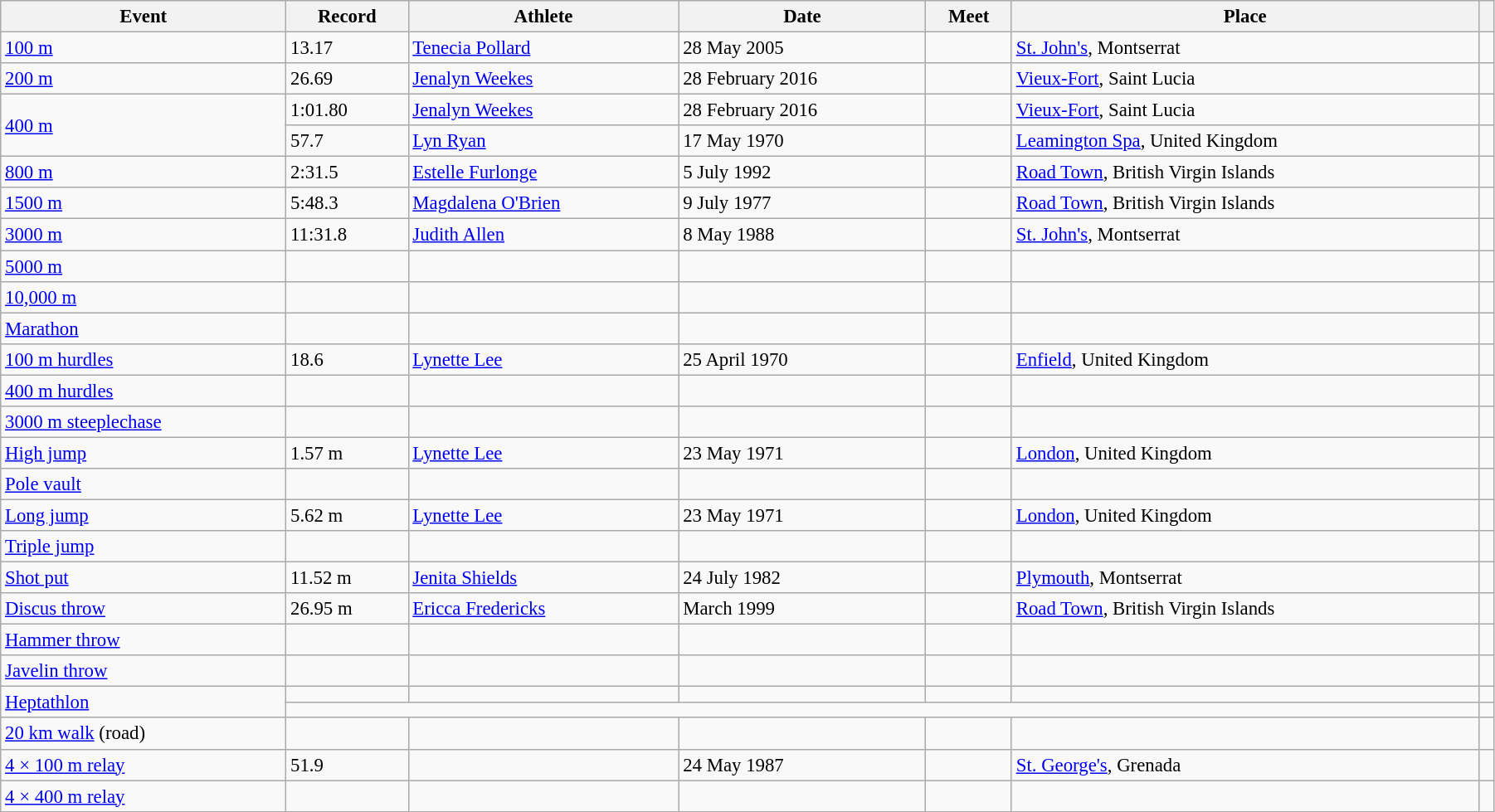<table class="wikitable" style="font-size:95%; width: 95%;">
<tr>
<th>Event</th>
<th>Record</th>
<th>Athlete</th>
<th>Date</th>
<th>Meet</th>
<th>Place</th>
<th></th>
</tr>
<tr>
<td><a href='#'>100 m</a></td>
<td>13.17 </td>
<td><a href='#'>Tenecia Pollard</a></td>
<td>28 May 2005</td>
<td></td>
<td><a href='#'>St. John's</a>, Montserrat</td>
<td></td>
</tr>
<tr>
<td><a href='#'>200 m</a></td>
<td>26.69 </td>
<td><a href='#'>Jenalyn Weekes</a></td>
<td>28 February 2016</td>
<td></td>
<td><a href='#'>Vieux-Fort</a>, Saint Lucia</td>
<td></td>
</tr>
<tr>
<td rowspan=2><a href='#'>400 m</a></td>
<td>1:01.80</td>
<td><a href='#'>Jenalyn Weekes</a></td>
<td>28 February 2016</td>
<td></td>
<td><a href='#'>Vieux-Fort</a>, Saint Lucia</td>
<td></td>
</tr>
<tr>
<td>57.7 </td>
<td><a href='#'>Lyn Ryan</a></td>
<td>17 May 1970</td>
<td></td>
<td><a href='#'>Leamington Spa</a>, United Kingdom</td>
<td></td>
</tr>
<tr>
<td><a href='#'>800 m</a></td>
<td>2:31.5 </td>
<td><a href='#'>Estelle Furlonge</a></td>
<td>5 July 1992</td>
<td></td>
<td><a href='#'>Road Town</a>, British Virgin Islands</td>
<td></td>
</tr>
<tr>
<td><a href='#'>1500 m</a></td>
<td>5:48.3 </td>
<td><a href='#'>Magdalena O'Brien</a></td>
<td>9 July 1977</td>
<td></td>
<td><a href='#'>Road Town</a>, British Virgin Islands</td>
<td></td>
</tr>
<tr>
<td><a href='#'>3000 m</a></td>
<td>11:31.8 </td>
<td><a href='#'>Judith Allen</a></td>
<td>8 May 1988</td>
<td></td>
<td><a href='#'>St. John's</a>, Montserrat</td>
<td></td>
</tr>
<tr>
<td><a href='#'>5000 m</a></td>
<td></td>
<td></td>
<td></td>
<td></td>
<td></td>
<td></td>
</tr>
<tr>
<td><a href='#'>10,000 m</a></td>
<td></td>
<td></td>
<td></td>
<td></td>
<td></td>
<td></td>
</tr>
<tr>
<td><a href='#'>Marathon</a></td>
<td></td>
<td></td>
<td></td>
<td></td>
<td></td>
<td></td>
</tr>
<tr>
<td><a href='#'>100 m hurdles</a></td>
<td>18.6  </td>
<td><a href='#'>Lynette Lee</a></td>
<td>25 April 1970</td>
<td></td>
<td><a href='#'>Enfield</a>, United Kingdom</td>
<td></td>
</tr>
<tr>
<td><a href='#'>400 m hurdles</a></td>
<td></td>
<td></td>
<td></td>
<td></td>
<td></td>
<td></td>
</tr>
<tr>
<td><a href='#'>3000 m steeplechase</a></td>
<td></td>
<td></td>
<td></td>
<td></td>
<td></td>
<td></td>
</tr>
<tr>
<td><a href='#'>High jump</a></td>
<td>1.57 m</td>
<td><a href='#'>Lynette Lee</a></td>
<td>23 May 1971</td>
<td></td>
<td><a href='#'>London</a>, United Kingdom</td>
<td></td>
</tr>
<tr>
<td><a href='#'>Pole vault</a></td>
<td></td>
<td></td>
<td></td>
<td></td>
<td></td>
<td></td>
</tr>
<tr>
<td><a href='#'>Long jump</a></td>
<td>5.62 m </td>
<td><a href='#'>Lynette Lee</a></td>
<td>23 May 1971</td>
<td></td>
<td><a href='#'>London</a>, United Kingdom</td>
<td></td>
</tr>
<tr>
<td><a href='#'>Triple jump</a></td>
<td></td>
<td></td>
<td></td>
<td></td>
<td></td>
<td></td>
</tr>
<tr>
<td><a href='#'>Shot put</a></td>
<td>11.52 m</td>
<td><a href='#'>Jenita Shields</a></td>
<td>24 July 1982</td>
<td></td>
<td><a href='#'>Plymouth</a>, Montserrat</td>
<td></td>
</tr>
<tr>
<td><a href='#'>Discus throw</a></td>
<td>26.95 m</td>
<td><a href='#'>Ericca Fredericks</a></td>
<td>March 1999</td>
<td></td>
<td><a href='#'>Road Town</a>, British Virgin Islands</td>
<td></td>
</tr>
<tr>
<td><a href='#'>Hammer throw</a></td>
<td></td>
<td></td>
<td></td>
<td></td>
<td></td>
<td></td>
</tr>
<tr>
<td><a href='#'>Javelin throw</a></td>
<td></td>
<td></td>
<td></td>
<td></td>
<td></td>
<td></td>
</tr>
<tr>
<td rowspan=2><a href='#'>Heptathlon</a></td>
<td></td>
<td></td>
<td></td>
<td></td>
<td></td>
<td></td>
</tr>
<tr>
<td colspan=5></td>
<td></td>
</tr>
<tr>
<td><a href='#'>20 km walk</a> (road)</td>
<td></td>
<td></td>
<td></td>
<td></td>
<td></td>
<td></td>
</tr>
<tr>
<td><a href='#'>4 × 100 m relay</a></td>
<td>51.9 </td>
<td></td>
<td>24 May 1987</td>
<td></td>
<td><a href='#'>St. George's</a>, Grenada</td>
<td></td>
</tr>
<tr>
<td><a href='#'>4 × 400 m relay</a></td>
<td></td>
<td></td>
<td></td>
<td></td>
<td></td>
<td></td>
</tr>
</table>
